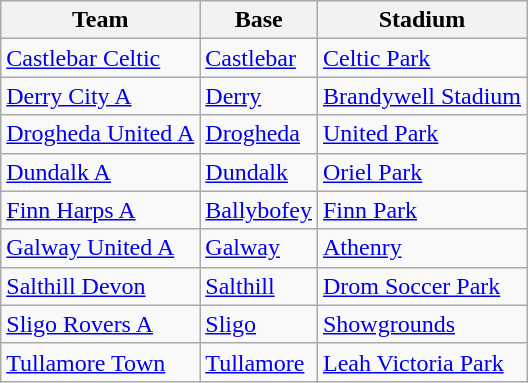<table class="wikitable sortable">
<tr>
<th>Team</th>
<th>Base</th>
<th>Stadium</th>
</tr>
<tr>
<td><a href='#'>Castlebar Celtic</a></td>
<td><a href='#'>Castlebar</a></td>
<td><a href='#'>Celtic Park</a></td>
</tr>
<tr>
<td><a href='#'>Derry City A</a></td>
<td><a href='#'>Derry</a></td>
<td><a href='#'>Brandywell Stadium</a></td>
</tr>
<tr>
<td><a href='#'>Drogheda United A</a></td>
<td><a href='#'>Drogheda</a></td>
<td><a href='#'>United Park</a></td>
</tr>
<tr>
<td><a href='#'>Dundalk A</a></td>
<td><a href='#'>Dundalk</a></td>
<td><a href='#'>Oriel Park</a></td>
</tr>
<tr>
<td><a href='#'>Finn Harps A</a></td>
<td><a href='#'>Ballybofey</a></td>
<td><a href='#'>Finn Park</a></td>
</tr>
<tr>
<td><a href='#'>Galway United A</a></td>
<td><a href='#'>Galway</a></td>
<td><a href='#'>Athenry</a></td>
</tr>
<tr>
<td><a href='#'>Salthill Devon</a></td>
<td><a href='#'>Salthill</a></td>
<td><a href='#'>Drom Soccer Park</a></td>
</tr>
<tr>
<td><a href='#'>Sligo Rovers A</a></td>
<td><a href='#'>Sligo</a></td>
<td><a href='#'>Showgrounds</a></td>
</tr>
<tr>
<td><a href='#'>Tullamore Town</a></td>
<td><a href='#'>Tullamore</a></td>
<td><a href='#'>Leah Victoria Park</a></td>
</tr>
</table>
